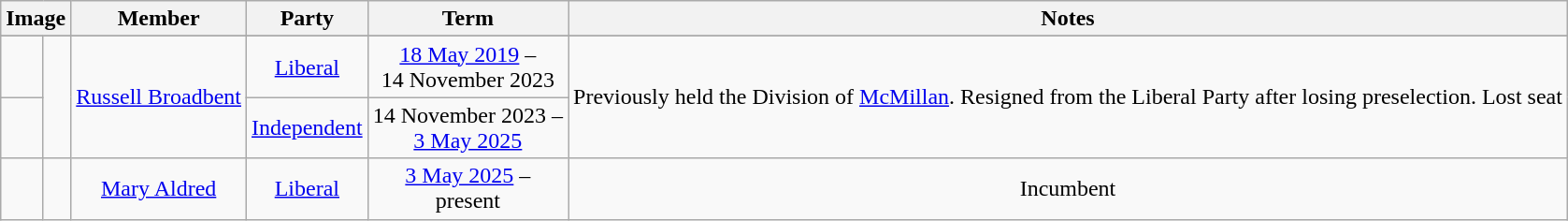<table class=wikitable style="text-align:center">
<tr>
<th colspan=2>Image</th>
<th>Member</th>
<th>Party</th>
<th>Term</th>
<th>Notes</th>
</tr>
<tr>
</tr>
<tr>
<td> </td>
<td rowspan=2></td>
<td rowspan=2><a href='#'>Russell Broadbent</a><br></td>
<td><a href='#'>Liberal</a></td>
<td nowrap><a href='#'>18 May 2019</a> –<br> 14 November 2023</td>
<td rowspan=2>Previously held the Division of <a href='#'>McMillan</a>. Resigned from the Liberal Party after losing preselection. Lost seat</td>
</tr>
<tr>
<td> </td>
<td><a href='#'>Independent</a></td>
<td nowrap>14 November 2023 –<br><a href='#'>3 May 2025</a></td>
</tr>
<tr>
<td> </td>
<td></td>
<td><a href='#'>Mary Aldred</a></td>
<td><a href='#'>Liberal</a></td>
<td nowrap><a href='#'>3 May 2025</a> –<br>present</td>
<td>Incumbent</td>
</tr>
</table>
